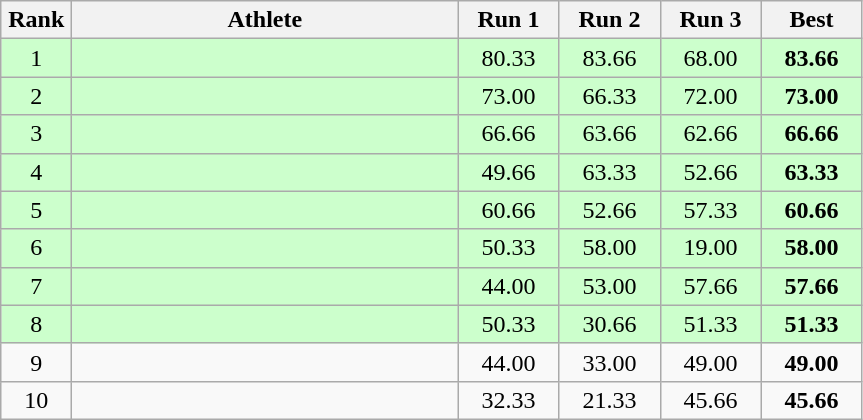<table class=wikitable style="text-align:center">
<tr>
<th width=40>Rank</th>
<th width=250>Athlete</th>
<th width=60>Run 1</th>
<th width=60>Run 2</th>
<th width=60>Run 3</th>
<th width=60>Best</th>
</tr>
<tr bgcolor="ccffcc">
<td>1</td>
<td align=left></td>
<td>80.33</td>
<td>83.66</td>
<td>68.00</td>
<td><strong>83.66</strong></td>
</tr>
<tr bgcolor="ccffcc">
<td>2</td>
<td align=left></td>
<td>73.00</td>
<td>66.33</td>
<td>72.00</td>
<td><strong>73.00</strong></td>
</tr>
<tr bgcolor="ccffcc">
<td>3</td>
<td align=left></td>
<td>66.66</td>
<td>63.66</td>
<td>62.66</td>
<td><strong>66.66</strong></td>
</tr>
<tr bgcolor="ccffcc">
<td>4</td>
<td align=left></td>
<td>49.66</td>
<td>63.33</td>
<td>52.66</td>
<td><strong>63.33</strong></td>
</tr>
<tr bgcolor="ccffcc">
<td>5</td>
<td align=left></td>
<td>60.66</td>
<td>52.66</td>
<td>57.33</td>
<td><strong>60.66</strong></td>
</tr>
<tr bgcolor="ccffcc">
<td>6</td>
<td align=left></td>
<td>50.33</td>
<td>58.00</td>
<td>19.00</td>
<td><strong>58.00</strong></td>
</tr>
<tr bgcolor="ccffcc">
<td>7</td>
<td align=left></td>
<td>44.00</td>
<td>53.00</td>
<td>57.66</td>
<td><strong>57.66</strong></td>
</tr>
<tr bgcolor="ccffcc">
<td>8</td>
<td align=left></td>
<td>50.33</td>
<td>30.66</td>
<td>51.33</td>
<td><strong>51.33</strong></td>
</tr>
<tr>
<td>9</td>
<td align=left></td>
<td>44.00</td>
<td>33.00</td>
<td>49.00</td>
<td><strong>49.00</strong></td>
</tr>
<tr>
<td>10</td>
<td align=left></td>
<td>32.33</td>
<td>21.33</td>
<td>45.66</td>
<td><strong>45.66</strong></td>
</tr>
</table>
